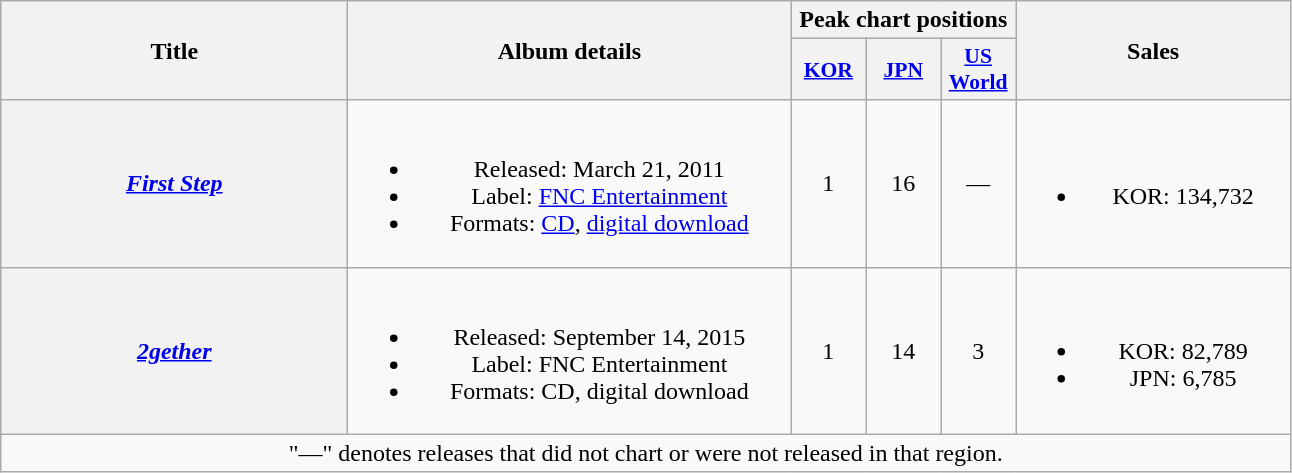<table class="wikitable plainrowheaders" style="text-align:center">
<tr>
<th scope="col" rowspan="2" style="width:14em">Title</th>
<th scope="col" rowspan="2" style="width:18em">Album details</th>
<th scope="col" colspan="3">Peak chart positions</th>
<th scope="col" rowspan="2" style="width:11em">Sales</th>
</tr>
<tr>
<th scope="col" style="width:3em;font-size:90%"><a href='#'>KOR</a><br></th>
<th scope="col" style="width:3em;font-size:90%"><a href='#'>JPN</a><br></th>
<th scope="col" style="width:3em;font-size:90%"><a href='#'>US World</a><br></th>
</tr>
<tr>
<th scope="row"><em><a href='#'>First Step</a></em></th>
<td><br><ul><li>Released: March 21, 2011</li><li>Label: <a href='#'>FNC Entertainment</a></li><li>Formats: <a href='#'>CD</a>, <a href='#'>digital download</a></li></ul></td>
<td>1</td>
<td>16</td>
<td>—</td>
<td><br><ul><li>KOR: 134,732</li></ul></td>
</tr>
<tr>
<th scope="row"><em><a href='#'>2gether</a></em></th>
<td><br><ul><li>Released: September 14, 2015</li><li>Label: FNC Entertainment</li><li>Formats: CD, digital download</li></ul></td>
<td>1</td>
<td>14</td>
<td>3</td>
<td><br><ul><li>KOR: 82,789</li><li>JPN: 6,785</li></ul></td>
</tr>
<tr>
<td colspan="6">"—" denotes releases that did not chart or were not released in that region.</td>
</tr>
</table>
